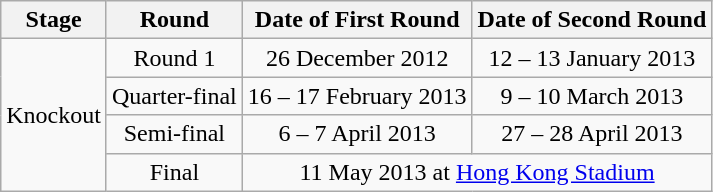<table class="wikitable" border="1">
<tr>
<th>Stage</th>
<th>Round</th>
<th>Date of First Round</th>
<th>Date of Second Round</th>
</tr>
<tr align="center">
<td rowspan=4>Knockout</td>
<td>Round 1</td>
<td>26 December 2012</td>
<td>12 – 13 January 2013</td>
</tr>
<tr align="center">
<td>Quarter-final</td>
<td>16 – 17 February 2013</td>
<td>9 – 10 March 2013</td>
</tr>
<tr align="center">
<td>Semi-final</td>
<td>6 – 7 April 2013</td>
<td>27 – 28 April 2013</td>
</tr>
<tr align="center">
<td>Final</td>
<td colspan="2">11 May 2013 at <a href='#'>Hong Kong Stadium</a></td>
</tr>
</table>
